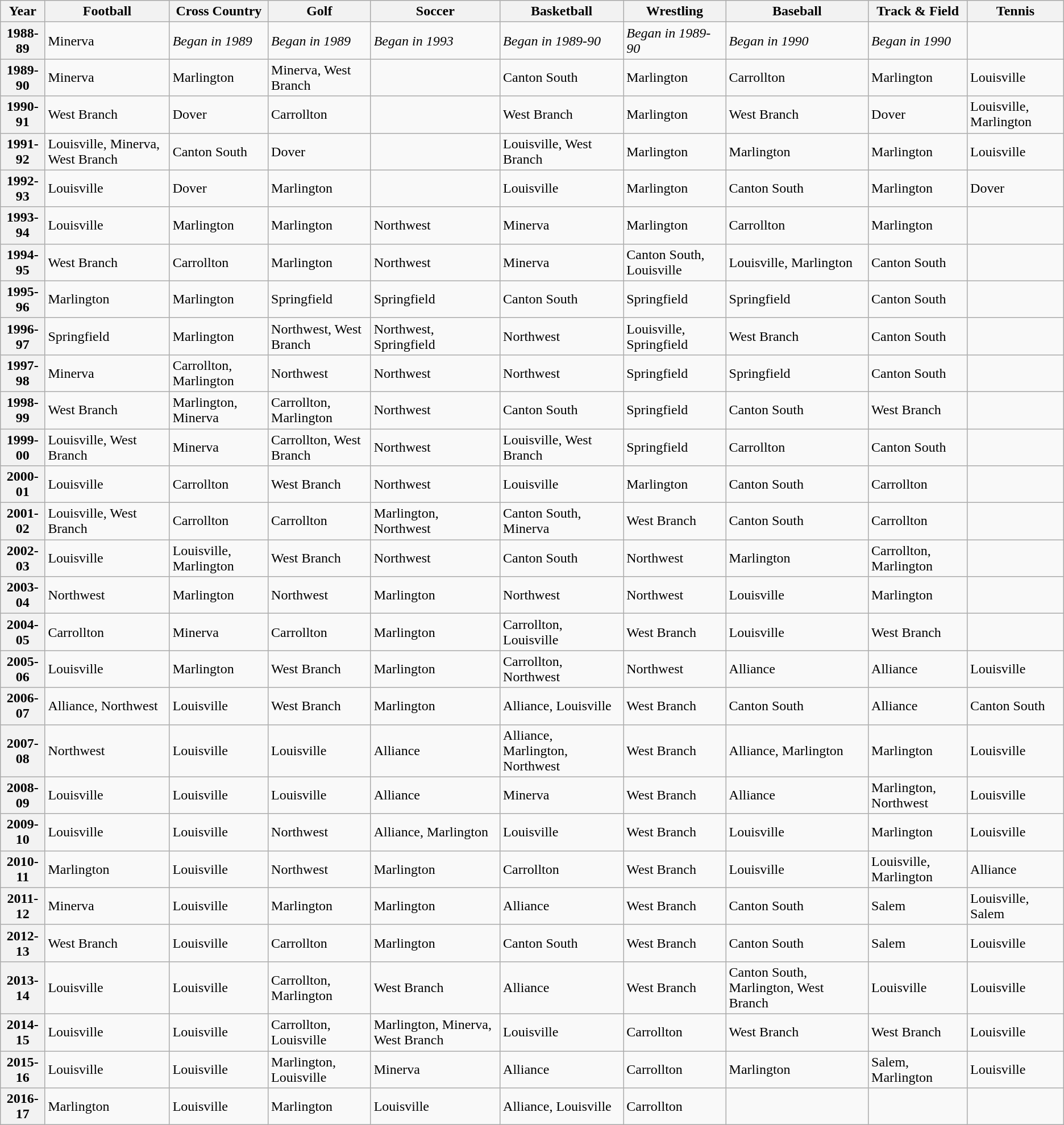<table class="wikitable">
<tr>
<th>Year</th>
<th>Football</th>
<th>Cross Country</th>
<th>Golf</th>
<th>Soccer</th>
<th>Basketball</th>
<th>Wrestling</th>
<th>Baseball</th>
<th>Track & Field</th>
<th>Tennis</th>
</tr>
<tr style="text-align:left;">
<th>1988-89</th>
<td>Minerva</td>
<td><em>Began in 1989</em></td>
<td><em>Began in 1989</em></td>
<td><em>Began in 1993</em></td>
<td><em>Began in 1989-90</em></td>
<td><em>Began in 1989-90</em></td>
<td><em>Began in 1990</em></td>
<td><em>Began in 1990</em></td>
<td></td>
</tr>
<tr style="text-align:left;">
<th>1989-90</th>
<td>Minerva</td>
<td>Marlington</td>
<td>Minerva, West Branch</td>
<td></td>
<td>Canton South</td>
<td>Marlington</td>
<td>Carrollton</td>
<td>Marlington</td>
<td>Louisville</td>
</tr>
<tr style="text-align:left;">
<th>1990-91</th>
<td>West Branch</td>
<td>Dover</td>
<td>Carrollton</td>
<td></td>
<td>West Branch</td>
<td>Marlington</td>
<td>West Branch</td>
<td>Dover</td>
<td>Louisville, Marlington</td>
</tr>
<tr style="text-align:left;">
<th>1991-92</th>
<td>Louisville, Minerva, West Branch</td>
<td>Canton South</td>
<td>Dover</td>
<td></td>
<td>Louisville, West Branch</td>
<td>Marlington</td>
<td>Marlington</td>
<td>Marlington</td>
<td>Louisville</td>
</tr>
<tr style="text-align:left;">
<th>1992-93</th>
<td>Louisville</td>
<td>Dover</td>
<td>Marlington</td>
<td></td>
<td>Louisville</td>
<td>Marlington</td>
<td>Canton South</td>
<td>Marlington</td>
<td>Dover</td>
</tr>
<tr style="text-align:left;">
<th>1993-94</th>
<td>Louisville</td>
<td>Marlington</td>
<td>Marlington</td>
<td>Northwest</td>
<td>Minerva</td>
<td>Marlington</td>
<td>Carrollton</td>
<td>Marlington</td>
<td></td>
</tr>
<tr style="text-align:left;">
<th>1994-95</th>
<td>West Branch</td>
<td>Carrollton</td>
<td>Marlington</td>
<td>Northwest</td>
<td>Minerva</td>
<td>Canton South, Louisville</td>
<td>Louisville, Marlington</td>
<td>Canton South</td>
<td></td>
</tr>
<tr style="text-align:left;">
<th>1995-96</th>
<td>Marlington</td>
<td>Marlington</td>
<td>Springfield</td>
<td>Springfield</td>
<td>Canton South</td>
<td>Springfield</td>
<td>Springfield</td>
<td>Canton South</td>
<td></td>
</tr>
<tr style="text-align:left;">
<th>1996-97</th>
<td>Springfield</td>
<td>Marlington</td>
<td>Northwest, West Branch</td>
<td>Northwest, Springfield</td>
<td>Northwest</td>
<td>Louisville, Springfield</td>
<td>West Branch</td>
<td>Canton South</td>
<td></td>
</tr>
<tr style="text-align:left;">
<th>1997-98</th>
<td>Minerva</td>
<td>Carrollton, Marlington</td>
<td>Northwest</td>
<td>Northwest</td>
<td>Northwest</td>
<td>Springfield</td>
<td>Springfield</td>
<td>Canton South</td>
<td></td>
</tr>
<tr style="text-align:left;">
<th>1998-99</th>
<td>West Branch</td>
<td>Marlington, Minerva</td>
<td>Carrollton, Marlington</td>
<td>Northwest</td>
<td>Canton South</td>
<td>Springfield</td>
<td>Canton South</td>
<td>West Branch</td>
<td></td>
</tr>
<tr style="text-align:left;">
<th>1999-00</th>
<td>Louisville, West Branch</td>
<td>Minerva</td>
<td>Carrollton, West Branch</td>
<td>Northwest</td>
<td>Louisville, West Branch</td>
<td>Springfield</td>
<td>Carrollton</td>
<td>Canton South</td>
<td></td>
</tr>
<tr style="text-align:left;">
<th>2000-01</th>
<td>Louisville</td>
<td>Carrollton</td>
<td>West Branch</td>
<td>Northwest</td>
<td>Louisville</td>
<td>Marlington</td>
<td>Canton South</td>
<td>Carrollton</td>
<td></td>
</tr>
<tr style="text-align:left;">
<th>2001-02</th>
<td>Louisville, West Branch</td>
<td>Carrollton</td>
<td>Carrollton</td>
<td>Marlington, Northwest</td>
<td>Canton South, Minerva</td>
<td>West Branch</td>
<td>Canton South</td>
<td>Carrollton</td>
<td></td>
</tr>
<tr style="text-align:left;">
<th>2002-03</th>
<td>Louisville</td>
<td>Louisville, Marlington</td>
<td>West Branch</td>
<td>Northwest</td>
<td>Canton South</td>
<td>Northwest</td>
<td>Marlington</td>
<td>Carrollton, Marlington</td>
<td></td>
</tr>
<tr style="text-align:left;">
<th>2003-04</th>
<td>Northwest</td>
<td>Marlington</td>
<td>Northwest</td>
<td>Marlington</td>
<td>Northwest</td>
<td>Northwest</td>
<td>Louisville</td>
<td>Marlington</td>
<td></td>
</tr>
<tr style="text-align:left;">
<th>2004-05</th>
<td>Carrollton</td>
<td>Minerva</td>
<td>Carrollton</td>
<td>Marlington</td>
<td>Carrollton, Louisville</td>
<td>West Branch</td>
<td>Louisville</td>
<td>West Branch</td>
<td></td>
</tr>
<tr style="text-align:left;">
<th>2005-06</th>
<td>Louisville</td>
<td>Marlington</td>
<td>West Branch</td>
<td>Marlington</td>
<td>Carrollton, Northwest</td>
<td>Northwest</td>
<td>Alliance</td>
<td>Alliance</td>
<td>Louisville</td>
</tr>
<tr style="text-align:left;">
<th>2006-07</th>
<td>Alliance, Northwest</td>
<td>Louisville</td>
<td>West Branch</td>
<td>Marlington</td>
<td>Alliance, Louisville</td>
<td>West Branch</td>
<td>Canton South</td>
<td>Alliance</td>
<td>Canton South</td>
</tr>
<tr style="text-align:left;">
<th>2007-08</th>
<td>Northwest</td>
<td>Louisville</td>
<td>Louisville</td>
<td>Alliance</td>
<td>Alliance, Marlington, Northwest</td>
<td>West Branch</td>
<td>Alliance, Marlington</td>
<td>Marlington</td>
<td>Louisville</td>
</tr>
<tr style="text-align:left;">
<th>2008-09</th>
<td>Louisville</td>
<td>Louisville</td>
<td>Louisville</td>
<td>Alliance</td>
<td>Minerva</td>
<td>West Branch</td>
<td>Alliance</td>
<td>Marlington, Northwest</td>
<td>Louisville</td>
</tr>
<tr style="text-align:left;">
<th>2009-10</th>
<td>Louisville</td>
<td>Louisville</td>
<td>Northwest</td>
<td>Alliance, Marlington</td>
<td>Louisville</td>
<td>West Branch</td>
<td>Louisville</td>
<td>Marlington</td>
<td>Louisville</td>
</tr>
<tr style="text-align:left;">
<th>2010-11</th>
<td>Marlington</td>
<td>Louisville</td>
<td>Northwest</td>
<td>Marlington</td>
<td>Carrollton</td>
<td>West Branch</td>
<td>Louisville</td>
<td>Louisville, Marlington</td>
<td>Alliance</td>
</tr>
<tr style="text-align:left;">
<th>2011-12</th>
<td>Minerva</td>
<td>Louisville</td>
<td>Marlington</td>
<td>Marlington</td>
<td>Alliance</td>
<td>West Branch</td>
<td>Canton South</td>
<td>Salem</td>
<td>Louisville, Salem</td>
</tr>
<tr style="text-align:left;">
<th>2012-13</th>
<td>West Branch</td>
<td>Louisville</td>
<td>Carrollton</td>
<td>Marlington</td>
<td>Canton South</td>
<td>West Branch</td>
<td>Canton South</td>
<td>Salem</td>
<td>Louisville</td>
</tr>
<tr style="text-align:left;">
<th>2013-14</th>
<td>Louisville</td>
<td>Louisville</td>
<td>Carrollton, Marlington</td>
<td>West Branch</td>
<td>Alliance</td>
<td>West Branch</td>
<td>Canton South, Marlington, West Branch</td>
<td>Louisville</td>
<td>Louisville</td>
</tr>
<tr style="text-align:left;">
<th>2014-15</th>
<td>Louisville</td>
<td>Louisville</td>
<td>Carrollton, Louisville</td>
<td>Marlington, Minerva, West Branch</td>
<td>Louisville</td>
<td>Carrollton</td>
<td>West Branch</td>
<td>West Branch</td>
<td>Louisville</td>
</tr>
<tr style="text-align:left;">
<th>2015-16</th>
<td>Louisville</td>
<td>Louisville</td>
<td>Marlington, Louisville</td>
<td>Minerva</td>
<td>Alliance</td>
<td>Carrollton</td>
<td>Marlington</td>
<td>Salem, Marlington</td>
<td>Louisville</td>
</tr>
<tr style="text-align:left;">
<th>2016-17</th>
<td>Marlington</td>
<td>Louisville</td>
<td>Marlington</td>
<td>Louisville</td>
<td>Alliance, Louisville</td>
<td>Carrollton</td>
<td></td>
<td></td>
<td></td>
</tr>
</table>
